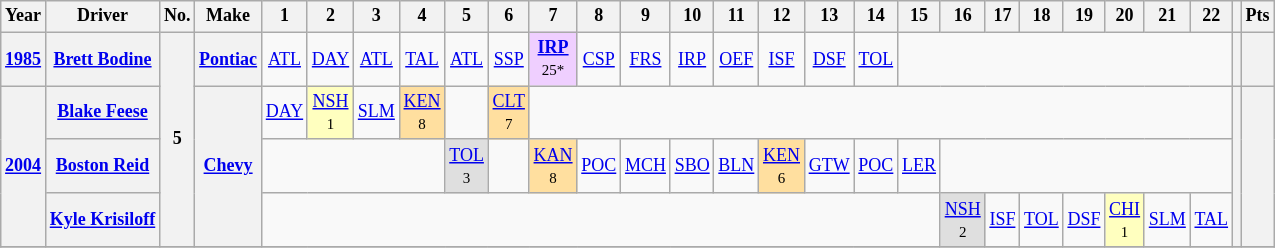<table class="wikitable" style="text-align:center; font-size:75%">
<tr>
<th>Year</th>
<th>Driver</th>
<th>No.</th>
<th>Make</th>
<th>1</th>
<th>2</th>
<th>3</th>
<th>4</th>
<th>5</th>
<th>6</th>
<th>7</th>
<th>8</th>
<th>9</th>
<th>10</th>
<th>11</th>
<th>12</th>
<th>13</th>
<th>14</th>
<th>15</th>
<th>16</th>
<th>17</th>
<th>18</th>
<th>19</th>
<th>20</th>
<th>21</th>
<th>22</th>
<th></th>
<th>Pts</th>
</tr>
<tr>
<th><a href='#'>1985</a></th>
<th><a href='#'>Brett Bodine</a></th>
<th rowspan=4>5</th>
<th><a href='#'>Pontiac</a></th>
<td><a href='#'>ATL</a></td>
<td><a href='#'>DAY</a></td>
<td><a href='#'>ATL</a></td>
<td><a href='#'>TAL</a></td>
<td><a href='#'>ATL</a></td>
<td><a href='#'>SSP</a></td>
<td style="background:#EFCFFF;"><strong><a href='#'>IRP</a></strong><br><small>25*</small></td>
<td><a href='#'>CSP</a></td>
<td><a href='#'>FRS</a></td>
<td><a href='#'>IRP</a></td>
<td><a href='#'>OEF</a></td>
<td><a href='#'>ISF</a></td>
<td><a href='#'>DSF</a></td>
<td><a href='#'>TOL</a></td>
<td colspan=8></td>
<th></th>
<th></th>
</tr>
<tr>
<th rowspan=3><a href='#'>2004</a></th>
<th><a href='#'>Blake Feese</a></th>
<th rowspan=3><a href='#'>Chevy</a></th>
<td><a href='#'>DAY</a></td>
<td style="background:#FFFFBF;"><a href='#'>NSH</a><br><small>1</small></td>
<td><a href='#'>SLM</a></td>
<td style="background:#FFDF9F;"><a href='#'>KEN</a><br><small>8</small></td>
<td></td>
<td style="background:#FFDF9F;"><a href='#'>CLT</a><br><small>7</small></td>
<td colspan=16></td>
<th rowspan=3></th>
<th rowspan=3></th>
</tr>
<tr>
<th><a href='#'>Boston Reid</a></th>
<td colspan=4></td>
<td style="background:#DFDFDF;"><a href='#'>TOL</a><br><small>3</small></td>
<td></td>
<td style="background:#FFDF9F;"><a href='#'>KAN</a><br><small>8</small></td>
<td><a href='#'>POC</a></td>
<td><a href='#'>MCH</a></td>
<td><a href='#'>SBO</a></td>
<td><a href='#'>BLN</a></td>
<td style="background:#FFDF9F;"><a href='#'>KEN</a><br><small>6</small></td>
<td><a href='#'>GTW</a></td>
<td><a href='#'>POC</a></td>
<td><a href='#'>LER</a></td>
<td colspan=7></td>
</tr>
<tr>
<th><a href='#'>Kyle Krisiloff</a></th>
<td colspan=15></td>
<td style="background:#DFDFDF;"><a href='#'>NSH</a><br><small>2</small></td>
<td><a href='#'>ISF</a></td>
<td><a href='#'>TOL</a></td>
<td><a href='#'>DSF</a></td>
<td style="background:#FFFFBF;"><a href='#'>CHI</a><br><small>1</small></td>
<td><a href='#'>SLM</a></td>
<td><a href='#'>TAL</a></td>
</tr>
<tr>
</tr>
</table>
